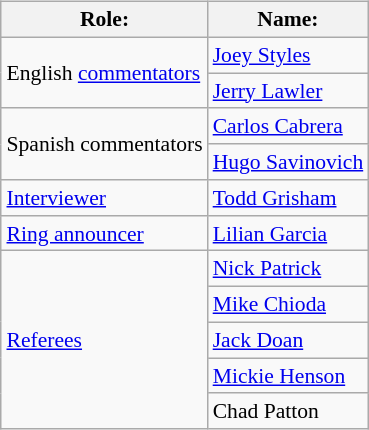<table class=wikitable style="font-size:90%; margin: 0.5em 0 0.5em 1em; float: right; clear: right;">
<tr>
<th>Role:</th>
<th>Name:</th>
</tr>
<tr>
<td rowspan=2>English <a href='#'>commentators</a></td>
<td><a href='#'>Joey Styles</a></td>
</tr>
<tr>
<td><a href='#'>Jerry Lawler</a></td>
</tr>
<tr>
<td rowspan=2>Spanish commentators</td>
<td><a href='#'>Carlos Cabrera</a></td>
</tr>
<tr>
<td><a href='#'>Hugo Savinovich</a></td>
</tr>
<tr>
<td><a href='#'>Interviewer</a></td>
<td><a href='#'>Todd Grisham</a></td>
</tr>
<tr>
<td><a href='#'>Ring announcer</a></td>
<td><a href='#'>Lilian Garcia</a></td>
</tr>
<tr>
<td rowspan=5><a href='#'>Referees</a></td>
<td><a href='#'>Nick Patrick</a></td>
</tr>
<tr>
<td><a href='#'>Mike Chioda</a></td>
</tr>
<tr>
<td><a href='#'>Jack Doan</a></td>
</tr>
<tr>
<td><a href='#'>Mickie Henson</a></td>
</tr>
<tr>
<td>Chad Patton</td>
</tr>
</table>
